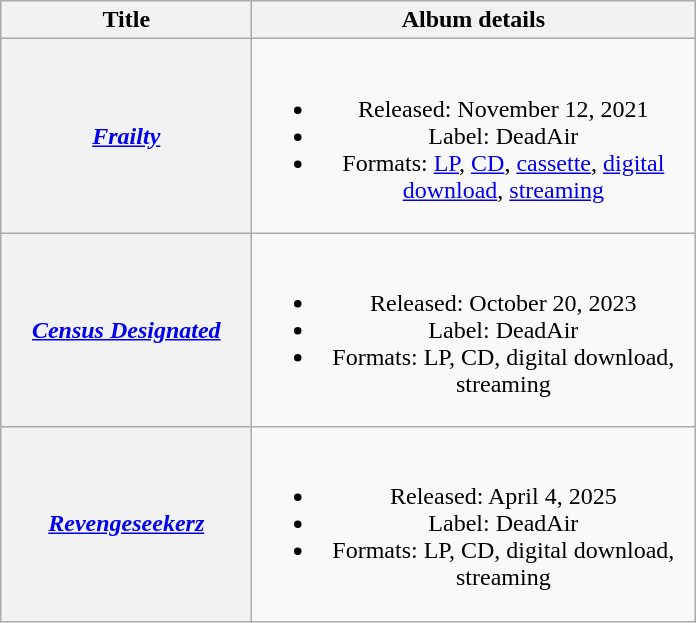<table class="wikitable plainrowheaders" style="text-align:center;">
<tr>
<th scope="col" style="width:10em;">Title</th>
<th scope="col" style="width:18em;">Album details</th>
</tr>
<tr>
<th scope="row"><em><a href='#'>Frailty</a></em></th>
<td><br><ul><li>Released: November 12, 2021</li><li>Label: DeadAir</li><li>Formats: <a href='#'>LP</a>, <a href='#'>CD</a>, <a href='#'>cassette</a>, <a href='#'>digital download</a>, <a href='#'>streaming</a></li></ul></td>
</tr>
<tr>
<th scope="row"><em><a href='#'>Census Designated</a></em></th>
<td><br><ul><li>Released: October 20, 2023</li><li>Label: DeadAir</li><li>Formats: LP, CD, digital download, streaming</li></ul></td>
</tr>
<tr>
<th scope="row"><em><a href='#'>Revengeseekerz</a></em></th>
<td><br><ul><li>Released: April 4, 2025</li><li>Label: DeadAir</li><li>Formats: LP, CD, digital download, streaming</li></ul></td>
</tr>
</table>
